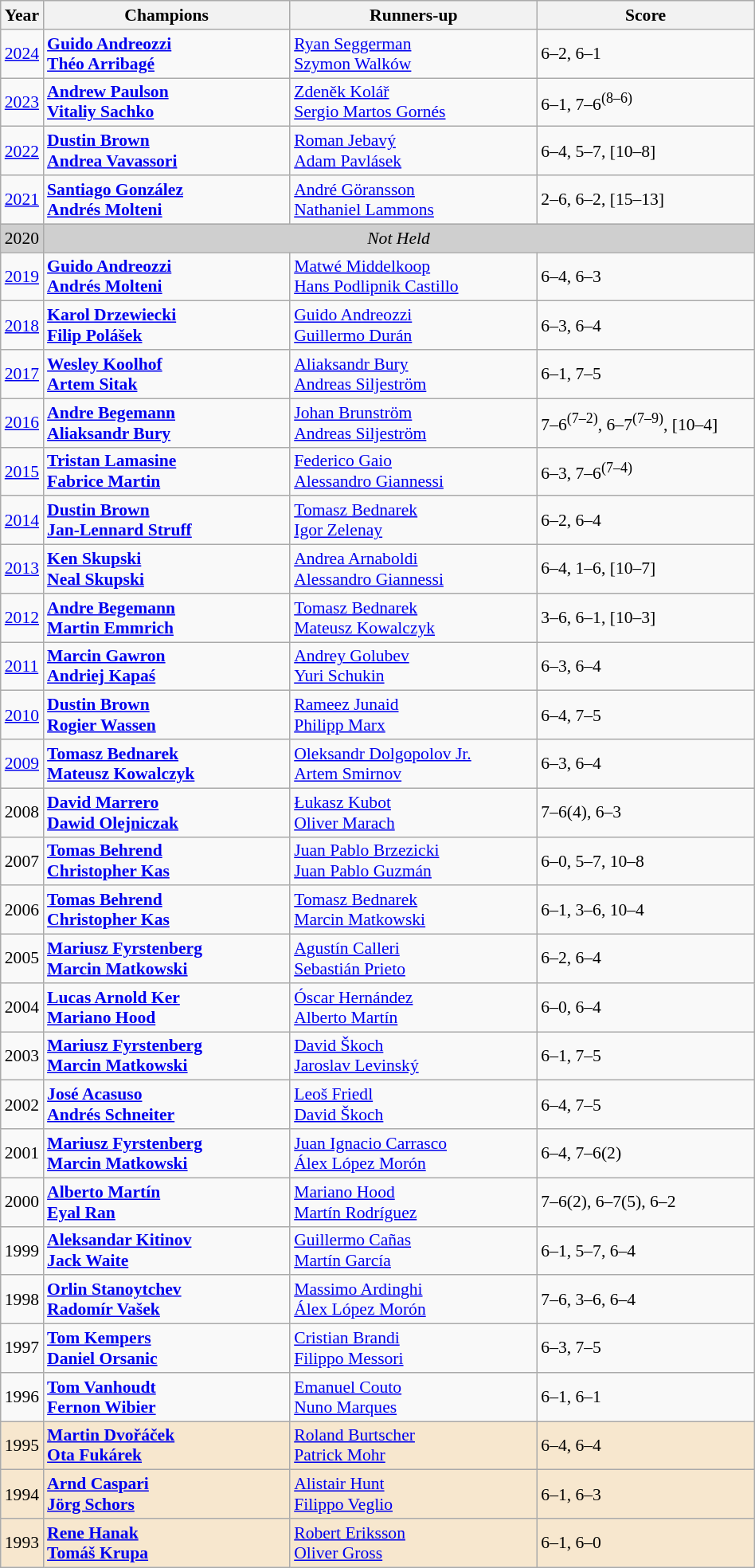<table class="wikitable" style="font-size:90%">
<tr>
<th>Year</th>
<th width="200">Champions</th>
<th width="200">Runners-up</th>
<th width="175">Score</th>
</tr>
<tr>
<td><a href='#'>2024</a></td>
<td> <strong><a href='#'>Guido Andreozzi</a></strong><br> <strong><a href='#'>Théo Arribagé</a></strong></td>
<td> <a href='#'>Ryan Seggerman</a><br> <a href='#'>Szymon Walków</a></td>
<td>6–2, 6–1</td>
</tr>
<tr>
<td><a href='#'>2023</a></td>
<td> <strong><a href='#'>Andrew Paulson</a></strong><br> <strong><a href='#'>Vitaliy Sachko</a></strong></td>
<td> <a href='#'>Zdeněk Kolář</a><br> <a href='#'>Sergio Martos Gornés</a></td>
<td>6–1, 7–6<sup>(8–6)</sup></td>
</tr>
<tr>
<td><a href='#'>2022</a></td>
<td> <strong><a href='#'>Dustin Brown</a></strong><br> <strong><a href='#'>Andrea Vavassori</a></strong></td>
<td> <a href='#'>Roman Jebavý</a><br> <a href='#'>Adam Pavlásek</a></td>
<td>6–4, 5–7, [10–8]</td>
</tr>
<tr>
<td><a href='#'>2021</a></td>
<td> <strong><a href='#'>Santiago González</a></strong><br> <strong><a href='#'>Andrés Molteni</a></strong></td>
<td> <a href='#'>André Göransson</a><br> <a href='#'>Nathaniel Lammons</a></td>
<td>2–6, 6–2, [15–13]</td>
</tr>
<tr>
<td style="background:#cfcfcf">2020</td>
<td colspan=3 align=center style="background:#cfcfcf"><em>Not Held</em></td>
</tr>
<tr>
<td><a href='#'>2019</a></td>
<td> <strong><a href='#'>Guido Andreozzi</a></strong><br> <strong><a href='#'>Andrés Molteni</a></strong></td>
<td> <a href='#'>Matwé Middelkoop</a><br> <a href='#'>Hans Podlipnik Castillo</a></td>
<td>6–4, 6–3</td>
</tr>
<tr>
<td><a href='#'>2018</a></td>
<td> <strong><a href='#'>Karol Drzewiecki</a></strong><br> <strong><a href='#'>Filip Polášek</a></strong></td>
<td> <a href='#'>Guido Andreozzi</a><br> <a href='#'>Guillermo Durán</a></td>
<td>6–3, 6–4</td>
</tr>
<tr>
<td><a href='#'>2017</a></td>
<td> <strong><a href='#'>Wesley Koolhof</a></strong><br> <strong><a href='#'>Artem Sitak</a></strong></td>
<td> <a href='#'>Aliaksandr Bury</a><br> <a href='#'>Andreas Siljeström</a></td>
<td>6–1, 7–5</td>
</tr>
<tr>
<td><a href='#'>2016</a></td>
<td> <strong><a href='#'>Andre Begemann</a></strong><br> <strong><a href='#'>Aliaksandr Bury</a></strong></td>
<td> <a href='#'>Johan Brunström</a><br> <a href='#'>Andreas Siljeström</a></td>
<td>7–6<sup>(7–2)</sup>, 6–7<sup>(7–9)</sup>, [10–4]</td>
</tr>
<tr>
<td><a href='#'>2015</a></td>
<td> <strong><a href='#'>Tristan Lamasine</a></strong><br> <strong><a href='#'>Fabrice Martin</a></strong></td>
<td> <a href='#'>Federico Gaio</a><br> <a href='#'>Alessandro Giannessi</a></td>
<td>6–3, 7–6<sup>(7–4)</sup></td>
</tr>
<tr>
<td><a href='#'>2014</a></td>
<td> <strong><a href='#'>Dustin Brown</a></strong><br> <strong><a href='#'>Jan-Lennard Struff</a></strong></td>
<td> <a href='#'>Tomasz Bednarek</a><br>  <a href='#'>Igor Zelenay</a></td>
<td>6–2, 6–4</td>
</tr>
<tr>
<td><a href='#'>2013</a></td>
<td> <strong><a href='#'>Ken Skupski</a></strong><br> <strong><a href='#'>Neal Skupski</a></strong></td>
<td> <a href='#'>Andrea Arnaboldi</a><br> <a href='#'>Alessandro Giannessi</a></td>
<td>6–4, 1–6, [10–7]</td>
</tr>
<tr>
<td><a href='#'>2012</a></td>
<td> <strong><a href='#'>Andre Begemann</a></strong><br> <strong><a href='#'>Martin Emmrich</a></strong></td>
<td> <a href='#'>Tomasz Bednarek</a><br> <a href='#'>Mateusz Kowalczyk</a></td>
<td>3–6, 6–1, [10–3]</td>
</tr>
<tr>
<td><a href='#'>2011</a></td>
<td> <strong><a href='#'>Marcin Gawron</a></strong><br> <strong><a href='#'>Andriej Kapaś</a></strong></td>
<td> <a href='#'>Andrey Golubev</a><br> <a href='#'>Yuri Schukin</a></td>
<td>6–3, 6–4</td>
</tr>
<tr>
<td><a href='#'>2010</a></td>
<td> <strong><a href='#'>Dustin Brown</a></strong><br> <strong><a href='#'>Rogier Wassen</a></strong></td>
<td> <a href='#'>Rameez Junaid</a><br> <a href='#'>Philipp Marx</a></td>
<td>6–4, 7–5</td>
</tr>
<tr>
<td><a href='#'>2009</a></td>
<td> <strong><a href='#'>Tomasz Bednarek</a></strong><br> <strong><a href='#'>Mateusz Kowalczyk</a></strong></td>
<td> <a href='#'>Oleksandr Dolgopolov Jr.</a><br> <a href='#'>Artem Smirnov</a></td>
<td>6–3, 6–4</td>
</tr>
<tr>
<td>2008</td>
<td> <strong><a href='#'>David Marrero</a></strong><br> <strong><a href='#'>Dawid Olejniczak</a></strong></td>
<td> <a href='#'>Łukasz Kubot</a><br> <a href='#'>Oliver Marach</a></td>
<td>7–6(4), 6–3</td>
</tr>
<tr>
<td>2007</td>
<td> <strong><a href='#'>Tomas Behrend</a></strong><br> <strong><a href='#'>Christopher Kas</a></strong></td>
<td> <a href='#'>Juan Pablo Brzezicki</a><br> <a href='#'>Juan Pablo Guzmán</a></td>
<td>6–0, 5–7, 10–8</td>
</tr>
<tr>
<td>2006</td>
<td> <strong><a href='#'>Tomas Behrend</a></strong><br> <strong><a href='#'>Christopher Kas</a></strong></td>
<td> <a href='#'>Tomasz Bednarek</a><br> <a href='#'>Marcin Matkowski</a></td>
<td>6–1, 3–6, 10–4</td>
</tr>
<tr>
<td>2005</td>
<td> <strong><a href='#'>Mariusz Fyrstenberg</a></strong><br> <strong><a href='#'>Marcin Matkowski</a></strong></td>
<td> <a href='#'>Agustín Calleri</a><br> <a href='#'>Sebastián Prieto</a></td>
<td>6–2, 6–4</td>
</tr>
<tr>
<td>2004</td>
<td> <strong><a href='#'>Lucas Arnold Ker</a></strong><br> <strong><a href='#'>Mariano Hood</a></strong></td>
<td> <a href='#'>Óscar Hernández</a><br> <a href='#'>Alberto Martín</a></td>
<td>6–0, 6–4</td>
</tr>
<tr>
<td>2003</td>
<td> <strong><a href='#'>Mariusz Fyrstenberg</a></strong><br> <strong><a href='#'>Marcin Matkowski</a></strong></td>
<td> <a href='#'>David Škoch</a><br> <a href='#'>Jaroslav Levinský</a></td>
<td>6–1, 7–5</td>
</tr>
<tr>
<td>2002</td>
<td> <strong><a href='#'>José Acasuso</a></strong><br> <strong><a href='#'>Andrés Schneiter</a></strong></td>
<td> <a href='#'>Leoš Friedl</a><br> <a href='#'>David Škoch</a></td>
<td>6–4, 7–5</td>
</tr>
<tr>
<td>2001</td>
<td> <strong><a href='#'>Mariusz Fyrstenberg</a></strong><br> <strong><a href='#'>Marcin Matkowski</a></strong></td>
<td> <a href='#'>Juan Ignacio Carrasco</a><br> <a href='#'>Álex López Morón</a></td>
<td>6–4, 7–6(2)</td>
</tr>
<tr>
<td>2000</td>
<td> <strong><a href='#'>Alberto Martín</a></strong><br> <strong><a href='#'>Eyal Ran</a></strong></td>
<td> <a href='#'>Mariano Hood</a><br> <a href='#'>Martín Rodríguez</a></td>
<td>7–6(2), 6–7(5), 6–2</td>
</tr>
<tr>
<td>1999</td>
<td> <strong><a href='#'>Aleksandar Kitinov</a></strong><br> <strong><a href='#'>Jack Waite</a></strong></td>
<td> <a href='#'>Guillermo Cañas</a><br> <a href='#'>Martín García</a></td>
<td>6–1, 5–7, 6–4</td>
</tr>
<tr>
<td>1998</td>
<td> <strong><a href='#'>Orlin Stanoytchev</a></strong><br> <strong><a href='#'>Radomír Vašek</a></strong></td>
<td> <a href='#'>Massimo Ardinghi</a><br> <a href='#'>Álex López Morón</a></td>
<td>7–6, 3–6, 6–4</td>
</tr>
<tr>
<td>1997</td>
<td> <strong><a href='#'>Tom Kempers</a></strong><br> <strong><a href='#'>Daniel Orsanic</a></strong></td>
<td> <a href='#'>Cristian Brandi</a><br> <a href='#'>Filippo Messori</a></td>
<td>6–3, 7–5</td>
</tr>
<tr>
<td>1996</td>
<td> <strong><a href='#'>Tom Vanhoudt</a></strong><br> <strong><a href='#'>Fernon Wibier</a></strong></td>
<td> <a href='#'>Emanuel Couto</a><br> <a href='#'>Nuno Marques</a></td>
<td>6–1, 6–1</td>
</tr>
<tr>
<td bgcolor="F7E7CE">1995</td>
<td bgcolor="F7E7CE"> <strong><a href='#'>Martin Dvořáček</a></strong><br> <strong><a href='#'>Ota Fukárek</a></strong></td>
<td bgcolor="F7E7CE"> <a href='#'>Roland Burtscher</a><br> <a href='#'>Patrick Mohr</a></td>
<td bgcolor="F7E7CE">6–4, 6–4</td>
</tr>
<tr>
<td bgcolor="F7E7CE">1994</td>
<td bgcolor="F7E7CE"> <strong><a href='#'>Arnd Caspari</a></strong><br> <strong><a href='#'>Jörg Schors</a></strong></td>
<td bgcolor="F7E7CE"> <a href='#'>Alistair Hunt</a><br> <a href='#'>Filippo Veglio</a></td>
<td bgcolor="F7E7CE">6–1, 6–3</td>
</tr>
<tr>
<td bgcolor="F7E7CE">1993</td>
<td bgcolor="F7E7CE"> <strong><a href='#'>Rene Hanak</a></strong><br> <strong><a href='#'>Tomáš Krupa</a></strong></td>
<td bgcolor="F7E7CE"> <a href='#'>Robert Eriksson</a><br> <a href='#'>Oliver Gross</a></td>
<td bgcolor="F7E7CE">6–1, 6–0</td>
</tr>
</table>
